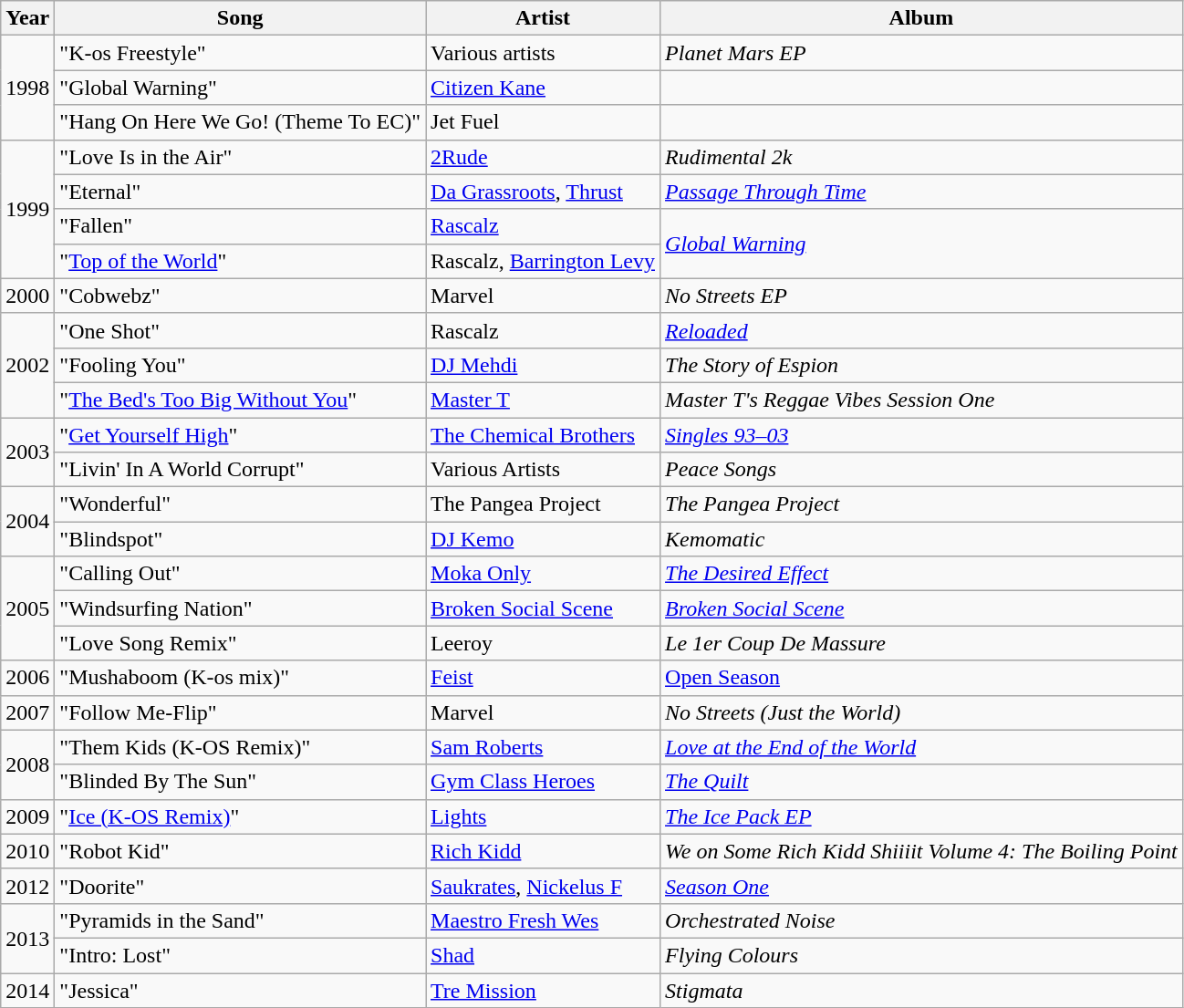<table class="wikitable">
<tr>
<th>Year</th>
<th>Song</th>
<th>Artist</th>
<th>Album</th>
</tr>
<tr>
<td rowspan="3">1998</td>
<td>"K-os Freestyle"</td>
<td>Various artists</td>
<td><em>Planet Mars EP</em></td>
</tr>
<tr>
<td>"Global Warning"</td>
<td><a href='#'>Citizen Kane</a></td>
<td></td>
</tr>
<tr>
<td>"Hang On Here We Go! (Theme To EC)"</td>
<td>Jet Fuel</td>
<td></td>
</tr>
<tr>
<td rowspan="4">1999</td>
<td>"Love Is in the Air"</td>
<td><a href='#'>2Rude</a></td>
<td><em>Rudimental 2k</em></td>
</tr>
<tr>
<td>"Eternal"</td>
<td><a href='#'>Da Grassroots</a>, <a href='#'>Thrust</a></td>
<td><em><a href='#'>Passage Through Time</a></em></td>
</tr>
<tr>
<td>"Fallen"</td>
<td><a href='#'>Rascalz</a></td>
<td rowspan="2"><em><a href='#'>Global Warning</a></em></td>
</tr>
<tr>
<td>"<a href='#'>Top of the World</a>"</td>
<td>Rascalz, <a href='#'>Barrington Levy</a></td>
</tr>
<tr>
<td>2000</td>
<td>"Cobwebz"</td>
<td>Marvel</td>
<td><em>No Streets EP</em></td>
</tr>
<tr>
<td rowspan="3">2002</td>
<td>"One Shot"</td>
<td>Rascalz</td>
<td><em><a href='#'>Reloaded</a></em></td>
</tr>
<tr>
<td>"Fooling You"</td>
<td><a href='#'>DJ Mehdi</a></td>
<td><em>The Story of Espion</em></td>
</tr>
<tr>
<td>"<a href='#'>The Bed's Too Big Without You</a>"</td>
<td><a href='#'>Master T</a></td>
<td><em>Master T's Reggae Vibes Session One</em></td>
</tr>
<tr>
<td rowspan="2">2003</td>
<td>"<a href='#'>Get Yourself High</a>"</td>
<td><a href='#'>The Chemical Brothers</a></td>
<td><em><a href='#'>Singles 93–03</a></em></td>
</tr>
<tr>
<td>"Livin' In A World Corrupt"</td>
<td>Various Artists</td>
<td><em>Peace Songs</em></td>
</tr>
<tr>
<td rowspan="2">2004</td>
<td>"Wonderful"</td>
<td>The Pangea Project</td>
<td><em>The Pangea Project</em></td>
</tr>
<tr>
<td>"Blindspot"</td>
<td><a href='#'>DJ Kemo</a></td>
<td><em>Kemomatic</em></td>
</tr>
<tr>
<td rowspan="3">2005</td>
<td>"Calling Out"</td>
<td><a href='#'>Moka Only</a></td>
<td><em><a href='#'>The Desired Effect</a></em></td>
</tr>
<tr>
<td>"Windsurfing Nation"</td>
<td><a href='#'>Broken Social Scene</a></td>
<td><em><a href='#'>Broken Social Scene</a></em></td>
</tr>
<tr>
<td>"Love Song Remix"</td>
<td>Leeroy</td>
<td><em>Le 1er Coup De Massure</em></td>
</tr>
<tr>
<td>2006</td>
<td>"Mushaboom (K-os mix)"</td>
<td><a href='#'>Feist</a></td>
<td><em><a href='#'></em>Open Season<em></a></em></td>
</tr>
<tr>
<td>2007</td>
<td>"Follow Me-Flip"</td>
<td>Marvel</td>
<td><em>No Streets (Just the World)</em></td>
</tr>
<tr>
<td rowspan="2">2008</td>
<td>"Them Kids (K-OS Remix)"</td>
<td><a href='#'>Sam Roberts</a></td>
<td><em><a href='#'>Love at the End of the World</a></em></td>
</tr>
<tr>
<td>"Blinded By The Sun"</td>
<td><a href='#'>Gym Class Heroes</a></td>
<td><em><a href='#'>The Quilt</a></em></td>
</tr>
<tr>
<td>2009</td>
<td>"<a href='#'>Ice (K-OS Remix)</a>"</td>
<td><a href='#'>Lights</a></td>
<td><em><a href='#'>The Ice Pack EP</a></em></td>
</tr>
<tr>
<td>2010</td>
<td>"Robot Kid"</td>
<td><a href='#'>Rich Kidd</a></td>
<td><em>We on Some Rich Kidd Shiiiit Volume 4: The Boiling Point</em></td>
</tr>
<tr>
<td>2012</td>
<td>"Doorite"</td>
<td><a href='#'>Saukrates</a>, <a href='#'>Nickelus F</a></td>
<td><em><a href='#'>Season One</a></em></td>
</tr>
<tr>
<td rowspan="2">2013</td>
<td>"Pyramids in the Sand"</td>
<td><a href='#'>Maestro Fresh Wes</a></td>
<td><em>Orchestrated Noise</em></td>
</tr>
<tr>
<td>"Intro: Lost"</td>
<td><a href='#'>Shad</a></td>
<td><em>Flying Colours</em></td>
</tr>
<tr>
<td>2014</td>
<td>"Jessica"</td>
<td><a href='#'>Tre Mission</a></td>
<td><em>Stigmata</em></td>
</tr>
</table>
